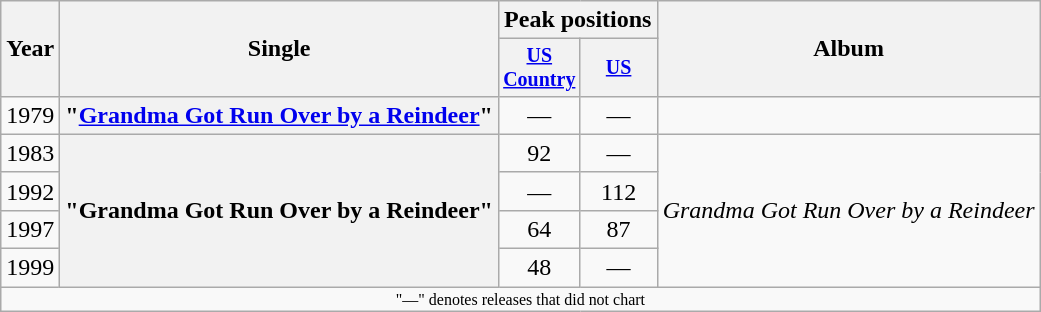<table class="wikitable plainrowheaders" style="text-align:center;">
<tr>
<th rowspan="2">Year</th>
<th rowspan="2">Single</th>
<th colspan="2">Peak positions</th>
<th rowspan="2">Album</th>
</tr>
<tr style="font-size:smaller;">
<th width="45"><a href='#'>US Country</a><br></th>
<th width="45"><a href='#'>US</a><br></th>
</tr>
<tr>
<td>1979</td>
<th scope="row">"<a href='#'>Grandma Got Run Over by a Reindeer</a>"</th>
<td>—</td>
<td>—</td>
<td></td>
</tr>
<tr>
<td>1983</td>
<th scope="row" rowspan="4">"Grandma Got Run Over by a Reindeer" </th>
<td>92</td>
<td>—</td>
<td align="left" rowspan="4"><em>Grandma Got Run Over by a Reindeer</em></td>
</tr>
<tr>
<td>1992</td>
<td>—</td>
<td>112</td>
</tr>
<tr>
<td>1997</td>
<td>64</td>
<td>87</td>
</tr>
<tr>
<td>1999</td>
<td>48</td>
<td>—</td>
</tr>
<tr>
<td colspan="5" style="font-size:8pt">"—" denotes releases that did not chart</td>
</tr>
</table>
